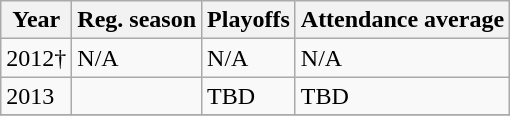<table class="wikitable">
<tr>
<th>Year</th>
<th>Reg. season</th>
<th>Playoffs</th>
<th>Attendance average</th>
</tr>
<tr>
<td>2012†</td>
<td>N/A</td>
<td>N/A</td>
<td>N/A</td>
</tr>
<tr>
<td>2013</td>
<td></td>
<td>TBD</td>
<td>TBD</td>
</tr>
<tr>
</tr>
</table>
